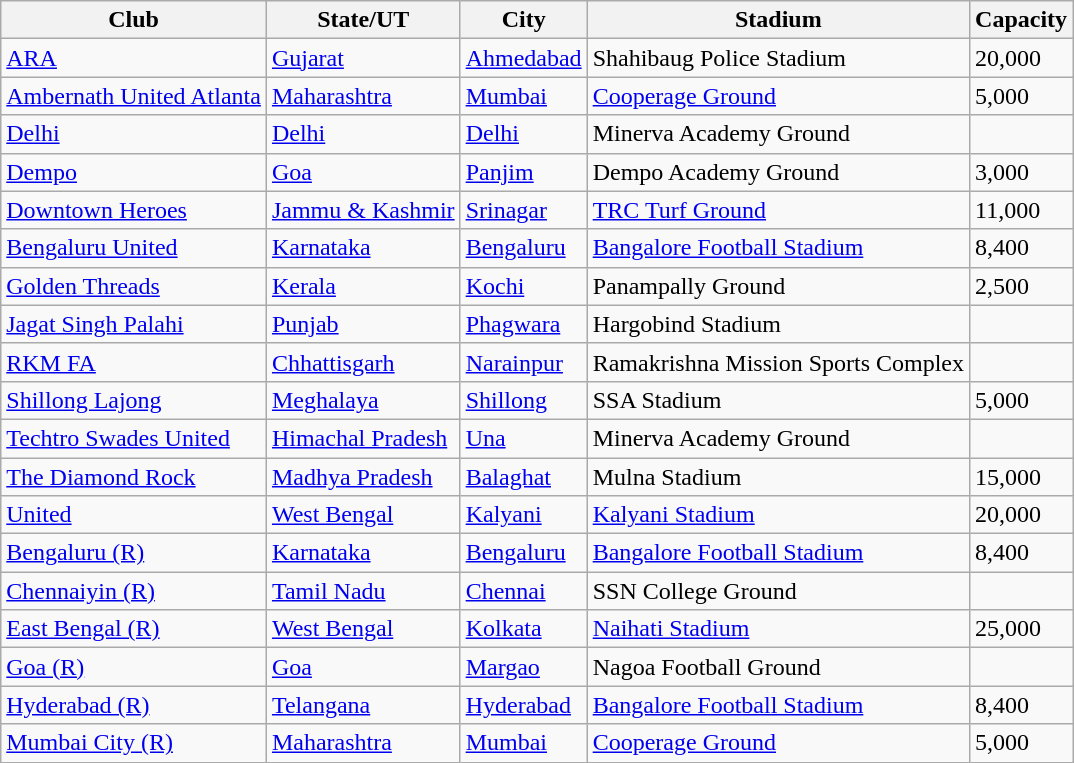<table class="wikitable sortable">
<tr>
<th>Club</th>
<th>State/UT</th>
<th>City</th>
<th>Stadium</th>
<th>Capacity</th>
</tr>
<tr>
<td><a href='#'>ARA</a></td>
<td><a href='#'>Gujarat</a></td>
<td><a href='#'>Ahmedabad</a></td>
<td>Shahibaug Police Stadium</td>
<td>20,000</td>
</tr>
<tr>
<td><a href='#'>Ambernath United Atlanta</a></td>
<td><a href='#'>Maharashtra</a></td>
<td><a href='#'>Mumbai</a></td>
<td><a href='#'>Cooperage Ground</a></td>
<td>5,000</td>
</tr>
<tr>
<td><a href='#'>Delhi</a></td>
<td><a href='#'>Delhi</a></td>
<td><a href='#'>Delhi</a></td>
<td>Minerva Academy Ground</td>
<td></td>
</tr>
<tr>
<td><a href='#'>Dempo</a></td>
<td><a href='#'>Goa</a></td>
<td><a href='#'>Panjim</a></td>
<td>Dempo Academy Ground</td>
<td>3,000</td>
</tr>
<tr>
<td><a href='#'>Downtown Heroes</a></td>
<td><a href='#'>Jammu & Kashmir</a></td>
<td><a href='#'>Srinagar</a></td>
<td><a href='#'>TRC Turf Ground</a></td>
<td>11,000</td>
</tr>
<tr>
<td><a href='#'>Bengaluru United</a></td>
<td><a href='#'>Karnataka</a></td>
<td><a href='#'>Bengaluru</a></td>
<td><a href='#'>Bangalore Football Stadium</a></td>
<td>8,400</td>
</tr>
<tr>
<td><a href='#'>Golden Threads</a></td>
<td><a href='#'>Kerala</a></td>
<td><a href='#'>Kochi</a></td>
<td>Panampally Ground</td>
<td>2,500</td>
</tr>
<tr>
<td><a href='#'>Jagat Singh Palahi</a></td>
<td><a href='#'>Punjab</a></td>
<td><a href='#'>Phagwara</a></td>
<td>Hargobind Stadium</td>
<td></td>
</tr>
<tr>
<td><a href='#'>RKM FA</a></td>
<td><a href='#'>Chhattisgarh</a></td>
<td><a href='#'>Narainpur</a></td>
<td>Ramakrishna Mission Sports Complex</td>
<td></td>
</tr>
<tr>
<td><a href='#'>Shillong Lajong</a></td>
<td><a href='#'>Meghalaya</a></td>
<td><a href='#'>Shillong</a></td>
<td>SSA Stadium</td>
<td>5,000</td>
</tr>
<tr>
<td><a href='#'>Techtro Swades United</a></td>
<td><a href='#'>Himachal Pradesh</a></td>
<td><a href='#'>Una</a></td>
<td>Minerva Academy Ground</td>
<td></td>
</tr>
<tr>
<td><a href='#'>The Diamond Rock</a></td>
<td><a href='#'>Madhya Pradesh</a></td>
<td><a href='#'>Balaghat</a></td>
<td>Mulna Stadium</td>
<td>15,000</td>
</tr>
<tr>
<td><a href='#'>United</a></td>
<td><a href='#'>West Bengal</a></td>
<td><a href='#'>Kalyani</a></td>
<td><a href='#'>Kalyani Stadium</a></td>
<td>20,000</td>
</tr>
<tr>
<td><a href='#'>Bengaluru (R)</a></td>
<td><a href='#'>Karnataka</a></td>
<td><a href='#'>Bengaluru</a></td>
<td><a href='#'>Bangalore Football Stadium</a></td>
<td>8,400</td>
</tr>
<tr>
<td><a href='#'>Chennaiyin (R)</a></td>
<td><a href='#'>Tamil Nadu</a></td>
<td><a href='#'>Chennai</a></td>
<td>SSN College Ground</td>
<td></td>
</tr>
<tr>
<td><a href='#'>East Bengal (R)</a></td>
<td><a href='#'>West Bengal</a></td>
<td><a href='#'>Kolkata</a></td>
<td><a href='#'>Naihati Stadium</a></td>
<td>25,000</td>
</tr>
<tr>
<td><a href='#'>Goa (R)</a></td>
<td><a href='#'>Goa</a></td>
<td><a href='#'>Margao</a></td>
<td>Nagoa Football Ground</td>
<td></td>
</tr>
<tr>
<td><a href='#'>Hyderabad (R)</a></td>
<td><a href='#'>Telangana</a></td>
<td><a href='#'>Hyderabad</a></td>
<td><a href='#'>Bangalore Football Stadium</a></td>
<td>8,400</td>
</tr>
<tr>
<td><a href='#'>Mumbai City (R)</a></td>
<td><a href='#'>Maharashtra</a></td>
<td><a href='#'>Mumbai</a></td>
<td><a href='#'>Cooperage Ground</a></td>
<td>5,000</td>
</tr>
</table>
